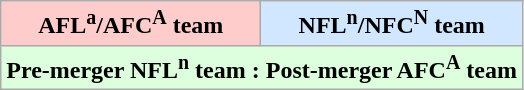<table class="wikitable" style="font-weight:bold;">
<tr>
<td style="background:#ffcccc; text-align:center;">AFL<sup>a</sup>/AFC<sup>A</sup> team</td>
<td style="background:#d0e7ff; text-align:center;">NFL<sup>n</sup>/NFC<sup>N</sup> team</td>
</tr>
<tr>
<td colspan="2" style="background:#ddffdd; text-align:center;">Pre-merger NFL<sup>n</sup> team : Post-merger AFC<sup>A</sup> team</td>
</tr>
</table>
